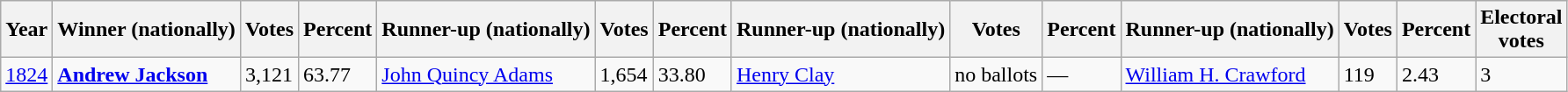<table class="wikitable sortable">
<tr>
<th data-sort-type="number">Year</th>
<th>Winner (nationally)</th>
<th data-sort-type="number">Votes</th>
<th data-sort-type="number">Percent</th>
<th>Runner-up (nationally)</th>
<th data-sort-type="number">Votes</th>
<th data-sort-type="number">Percent</th>
<th>Runner-up (nationally)</th>
<th data-sort-type="number">Votes</th>
<th data-sort-type="number">Percent</th>
<th>Runner-up (nationally)</th>
<th data-sort-type="number">Votes</th>
<th data-sort-type="number">Percent</th>
<th data-sort-type="number">Electoral<br>votes</th>
</tr>
<tr>
<td style"text-align:left"><a href='#'>1824</a></td>
<td><strong><a href='#'>Andrew Jackson</a></strong></td>
<td>3,121</td>
<td>63.77</td>
<td><a href='#'>John Quincy Adams</a></td>
<td>1,654</td>
<td>33.80</td>
<td><a href='#'>Henry Clay</a></td>
<td>no ballots</td>
<td>—</td>
<td><a href='#'>William H. Crawford</a></td>
<td>119</td>
<td>2.43</td>
<td>3</td>
</tr>
</table>
